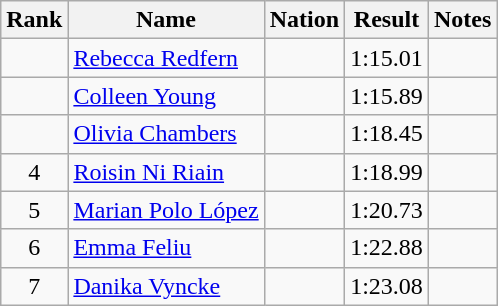<table class="wikitable sortable" style="text-align:center">
<tr>
<th>Rank</th>
<th>Name</th>
<th>Nation</th>
<th>Result</th>
<th>Notes</th>
</tr>
<tr>
<td></td>
<td align=left><a href='#'>Rebecca Redfern</a></td>
<td align=left></td>
<td>1:15.01</td>
<td></td>
</tr>
<tr>
<td></td>
<td align=left><a href='#'>Colleen Young</a></td>
<td align=left></td>
<td>1:15.89</td>
<td></td>
</tr>
<tr>
<td></td>
<td align=left><a href='#'>Olivia Chambers</a></td>
<td align=left></td>
<td>1:18.45</td>
<td></td>
</tr>
<tr>
<td>4</td>
<td align=left><a href='#'>Roisin Ni Riain</a></td>
<td align=left></td>
<td>1:18.99</td>
<td></td>
</tr>
<tr>
<td>5</td>
<td align=left><a href='#'>Marian Polo López</a></td>
<td align=left></td>
<td>1:20.73</td>
<td></td>
</tr>
<tr>
<td>6</td>
<td align=left><a href='#'>Emma Feliu</a></td>
<td align=left></td>
<td>1:22.88</td>
<td></td>
</tr>
<tr>
<td>7</td>
<td align=left><a href='#'>Danika Vyncke</a></td>
<td align=left></td>
<td>1:23.08</td>
<td></td>
</tr>
</table>
